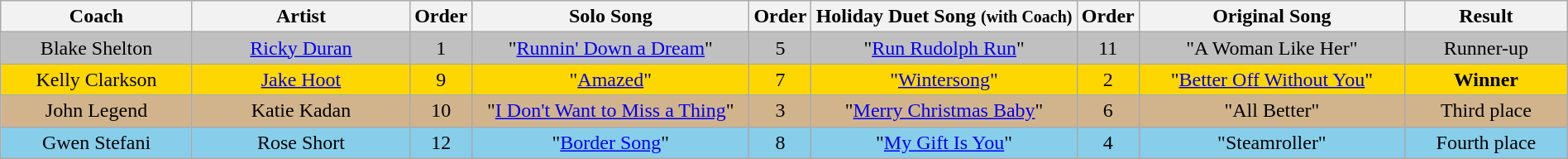<table class="wikitable" style="text-align:center; width:100%;">
<tr>
<th scope="col" width="13%">Coach</th>
<th scope="col" width="15%">Artist</th>
<th scope="col" width="02%">Order</th>
<th scope="col" width="19%">Solo Song</th>
<th scope="col" width="02%">Order</th>
<th scope="col" width="18%">Holiday Duet Song <small>(with Coach)</small></th>
<th scope="col" width="02%">Order</th>
<th scope="col" width="18%">Original Song</th>
<th scope="col" width="11%">Result</th>
</tr>
<tr bgcolor=silver>
<td>Blake Shelton</td>
<td><a href='#'>Ricky Duran</a></td>
<td>1</td>
<td>"<a href='#'>Runnin' Down a Dream</a>"</td>
<td>5</td>
<td>"<a href='#'>Run Rudolph Run</a>"</td>
<td>11</td>
<td>"A Woman Like Her"</td>
<td>Runner-up</td>
</tr>
<tr bgcolor=gold>
<td>Kelly Clarkson</td>
<td><a href='#'>Jake Hoot</a></td>
<td>9</td>
<td>"<a href='#'>Amazed</a>"</td>
<td>7</td>
<td>"<a href='#'>Wintersong</a>"</td>
<td>2</td>
<td>"<a href='#'>Better Off Without You</a>"</td>
<td><strong>Winner</strong></td>
</tr>
<tr bgcolor=tan>
<td>John Legend</td>
<td>Katie Kadan</td>
<td>10</td>
<td>"<a href='#'>I Don't Want to Miss a Thing</a>"</td>
<td>3</td>
<td>"<a href='#'>Merry Christmas Baby</a>"</td>
<td>6</td>
<td>"All Better"</td>
<td>Third place</td>
</tr>
<tr bgcolor=skyblue>
<td>Gwen Stefani</td>
<td>Rose Short</td>
<td>12</td>
<td>"<a href='#'>Border Song</a>"</td>
<td>8</td>
<td>"<a href='#'>My Gift Is You</a>"</td>
<td>4</td>
<td>"Steamroller"</td>
<td>Fourth place</td>
</tr>
<tr>
</tr>
</table>
